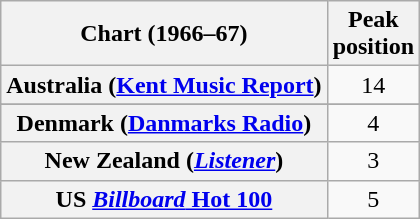<table class="wikitable sortable plainrowheaders" style="text-align:center">
<tr>
<th>Chart (1966–67)</th>
<th>Peak<br>position</th>
</tr>
<tr>
<th scope="row">Australia (<a href='#'>Kent Music Report</a>)</th>
<td>14</td>
</tr>
<tr>
</tr>
<tr>
<th scope="row">Denmark (<a href='#'>Danmarks Radio</a>)</th>
<td>4</td>
</tr>
<tr>
<th scope="row">New Zealand (<em><a href='#'>Listener</a></em>)</th>
<td>3</td>
</tr>
<tr>
<th scope="row">US <a href='#'><em>Billboard</em> Hot 100</a></th>
<td>5</td>
</tr>
</table>
